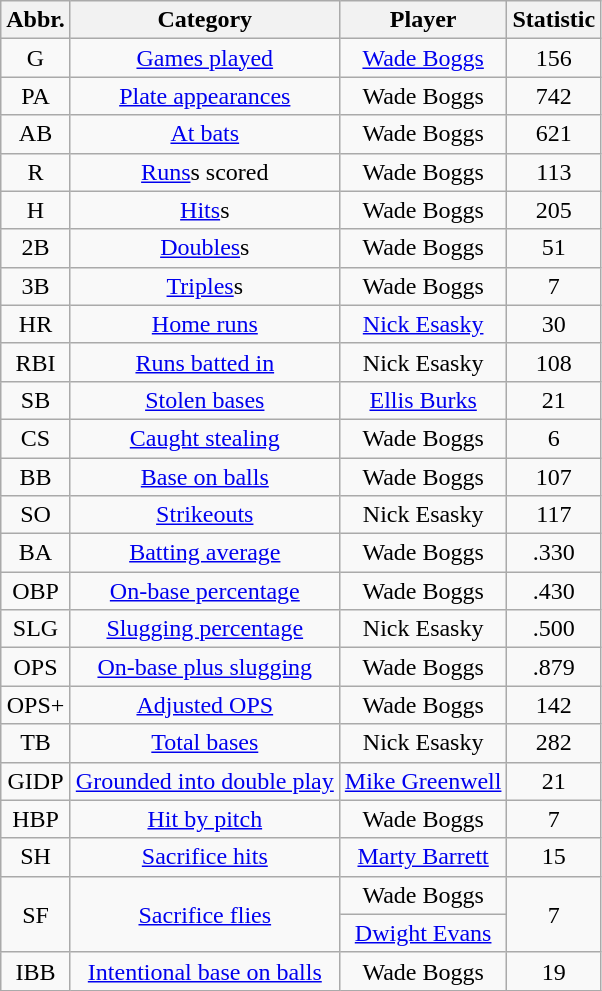<table class="wikitable sortable" style="text-align:center;">
<tr>
<th>Abbr.</th>
<th>Category</th>
<th>Player</th>
<th>Statistic</th>
</tr>
<tr>
<td>G</td>
<td><a href='#'>Games played</a></td>
<td><a href='#'>Wade Boggs</a></td>
<td>156</td>
</tr>
<tr>
<td>PA</td>
<td><a href='#'>Plate appearances</a></td>
<td>Wade Boggs</td>
<td>742</td>
</tr>
<tr>
<td>AB</td>
<td><a href='#'>At bats</a></td>
<td>Wade Boggs</td>
<td>621</td>
</tr>
<tr>
<td>R</td>
<td><a href='#'>Runs</a>s scored</td>
<td>Wade Boggs</td>
<td>113</td>
</tr>
<tr>
<td>H</td>
<td><a href='#'>Hits</a>s</td>
<td>Wade Boggs</td>
<td>205</td>
</tr>
<tr>
<td>2B</td>
<td><a href='#'>Doubles</a>s</td>
<td>Wade Boggs</td>
<td>51</td>
</tr>
<tr>
<td>3B</td>
<td><a href='#'>Triples</a>s</td>
<td>Wade Boggs</td>
<td>7</td>
</tr>
<tr>
<td>HR</td>
<td><a href='#'>Home runs</a></td>
<td><a href='#'>Nick Esasky</a></td>
<td>30</td>
</tr>
<tr>
<td>RBI</td>
<td><a href='#'>Runs batted in</a></td>
<td>Nick Esasky</td>
<td>108</td>
</tr>
<tr>
<td>SB</td>
<td><a href='#'>Stolen bases</a></td>
<td><a href='#'>Ellis Burks</a></td>
<td>21</td>
</tr>
<tr>
<td>CS</td>
<td><a href='#'>Caught stealing</a></td>
<td>Wade Boggs</td>
<td>6</td>
</tr>
<tr>
<td>BB</td>
<td><a href='#'>Base on balls</a></td>
<td>Wade Boggs</td>
<td>107</td>
</tr>
<tr>
<td>SO</td>
<td><a href='#'>Strikeouts</a></td>
<td>Nick Esasky</td>
<td>117</td>
</tr>
<tr>
<td>BA</td>
<td><a href='#'>Batting average</a></td>
<td>Wade Boggs</td>
<td>.330</td>
</tr>
<tr>
<td>OBP</td>
<td><a href='#'>On-base percentage</a></td>
<td>Wade Boggs</td>
<td>.430</td>
</tr>
<tr>
<td>SLG</td>
<td><a href='#'>Slugging percentage</a></td>
<td>Nick Esasky</td>
<td>.500</td>
</tr>
<tr>
<td>OPS</td>
<td><a href='#'>On-base plus slugging</a></td>
<td>Wade Boggs</td>
<td>.879</td>
</tr>
<tr>
<td>OPS+</td>
<td><a href='#'>Adjusted OPS</a></td>
<td>Wade Boggs</td>
<td>142</td>
</tr>
<tr>
<td>TB</td>
<td><a href='#'>Total bases</a></td>
<td>Nick Esasky</td>
<td>282</td>
</tr>
<tr>
<td>GIDP</td>
<td><a href='#'>Grounded into double play</a></td>
<td><a href='#'>Mike Greenwell</a></td>
<td>21</td>
</tr>
<tr>
<td>HBP</td>
<td><a href='#'>Hit by pitch</a></td>
<td>Wade Boggs</td>
<td>7</td>
</tr>
<tr>
<td>SH</td>
<td><a href='#'>Sacrifice hits</a></td>
<td><a href='#'>Marty Barrett</a></td>
<td>15</td>
</tr>
<tr>
<td rowspan=2>SF</td>
<td rowspan=2><a href='#'>Sacrifice flies</a></td>
<td>Wade Boggs</td>
<td rowspan=2>7</td>
</tr>
<tr>
<td><a href='#'>Dwight Evans</a></td>
</tr>
<tr>
<td>IBB</td>
<td><a href='#'>Intentional base on balls</a></td>
<td>Wade Boggs</td>
<td>19</td>
</tr>
</table>
